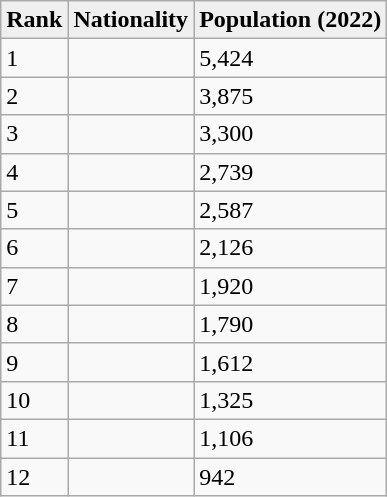<table class="wikitable">
<tr>
<th style="background:#efefef;">Rank</th>
<th style="background:#efefef;">Nationality</th>
<th style="background:#efefef;">Population (2022)</th>
</tr>
<tr>
<td>1</td>
<td></td>
<td>5,424</td>
</tr>
<tr>
<td>2</td>
<td></td>
<td>3,875</td>
</tr>
<tr>
<td>3</td>
<td></td>
<td>3,300</td>
</tr>
<tr>
<td>4</td>
<td></td>
<td>2,739</td>
</tr>
<tr>
<td>5</td>
<td></td>
<td>2,587</td>
</tr>
<tr>
<td>6</td>
<td></td>
<td>2,126</td>
</tr>
<tr>
<td>7</td>
<td></td>
<td>1,920</td>
</tr>
<tr>
<td>8</td>
<td></td>
<td>1,790</td>
</tr>
<tr>
<td>9</td>
<td></td>
<td>1,612</td>
</tr>
<tr>
<td>10</td>
<td></td>
<td>1,325</td>
</tr>
<tr>
<td>11</td>
<td></td>
<td>1,106</td>
</tr>
<tr>
<td>12</td>
<td></td>
<td>942</td>
</tr>
</table>
